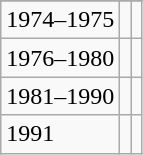<table class="wikitable sortable" style="font-size:100%;" style="text-align:center;">
<tr>
</tr>
<tr>
<td>1974–1975</td>
<td></td>
<td></td>
</tr>
<tr>
<td>1976–1980</td>
<td></td>
<td></td>
</tr>
<tr>
<td>1981–1990</td>
<td></td>
<td></td>
</tr>
<tr>
<td>1991</td>
<td></td>
<td></td>
</tr>
</table>
